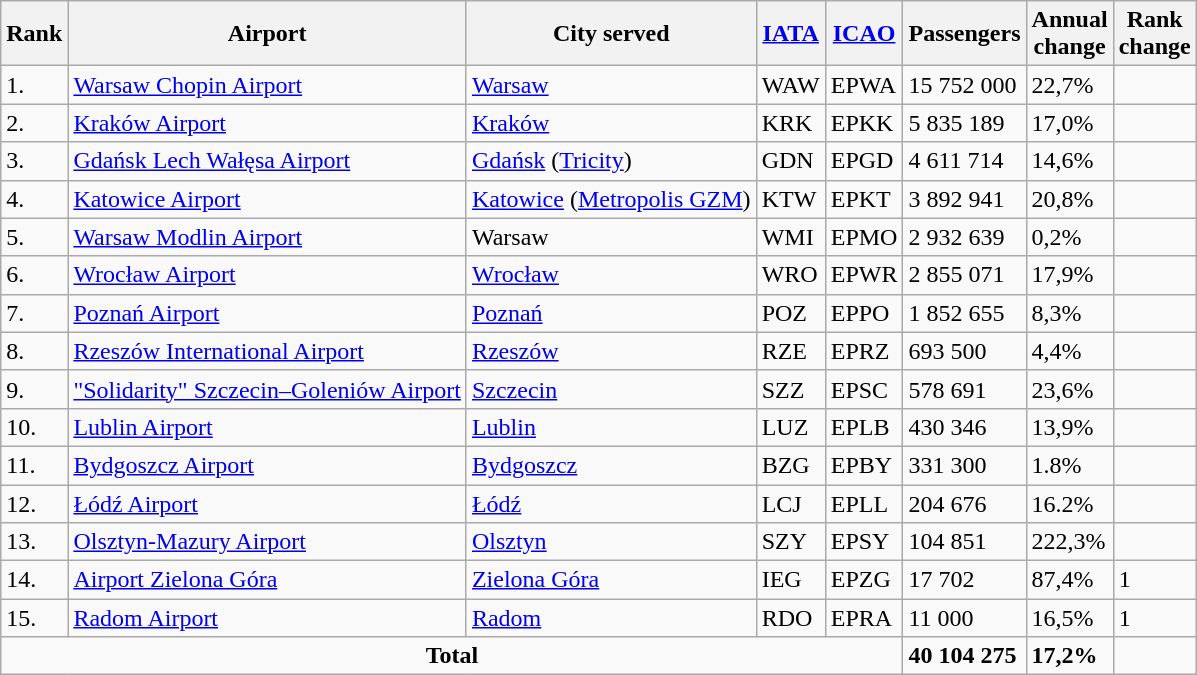<table class="wikitable sortable">
<tr>
<th>Rank</th>
<th>Airport</th>
<th>City served</th>
<th><a href='#'>IATA</a><br></th>
<th><a href='#'>ICAO</a><br></th>
<th>Passengers</th>
<th>Annual<br>change</th>
<th>Rank<br>change</th>
</tr>
<tr>
<td>1.</td>
<td><a href='#'>Warsaw Chopin Airport</a></td>
<td><a href='#'>Warsaw</a></td>
<td>WAW</td>
<td>EPWA</td>
<td>15 752 000</td>
<td>22,7%</td>
<td></td>
</tr>
<tr>
<td>2.</td>
<td><a href='#'>Kraków Airport</a></td>
<td><a href='#'>Kraków</a></td>
<td>KRK</td>
<td>EPKK</td>
<td>5 835 189</td>
<td>17,0%</td>
<td></td>
</tr>
<tr>
<td>3.</td>
<td><a href='#'>Gdańsk Lech Wałęsa Airport</a></td>
<td><a href='#'>Gdańsk</a> (<a href='#'>Tricity</a>)</td>
<td>GDN</td>
<td>EPGD</td>
<td>4 611 714</td>
<td>14,6%</td>
<td></td>
</tr>
<tr>
<td>4.</td>
<td><a href='#'>Katowice Airport</a></td>
<td><a href='#'>Katowice</a> (<a href='#'>Metropolis GZM</a>)</td>
<td>KTW</td>
<td>EPKT</td>
<td>3 892 941</td>
<td>20,8%</td>
<td></td>
</tr>
<tr>
<td>5.</td>
<td><a href='#'>Warsaw Modlin Airport</a></td>
<td>Warsaw</td>
<td>WMI</td>
<td>EPMO</td>
<td>2 932 639</td>
<td>0,2%</td>
<td></td>
</tr>
<tr>
<td>6.</td>
<td><a href='#'>Wrocław Airport</a></td>
<td><a href='#'>Wrocław</a></td>
<td>WRO</td>
<td>EPWR</td>
<td>2 855 071</td>
<td>17,9%</td>
<td></td>
</tr>
<tr>
<td>7.</td>
<td><a href='#'>Poznań Airport</a></td>
<td><a href='#'>Poznań</a></td>
<td>POZ</td>
<td>EPPO</td>
<td>1 852 655</td>
<td>8,3%</td>
<td></td>
</tr>
<tr>
<td>8.</td>
<td><a href='#'>Rzeszów International Airport</a></td>
<td><a href='#'>Rzeszów</a></td>
<td>RZE</td>
<td>EPRZ</td>
<td>693 500</td>
<td>4,4%</td>
<td></td>
</tr>
<tr>
<td>9.</td>
<td><a href='#'>"Solidarity" Szczecin–Goleniów Airport</a></td>
<td><a href='#'>Szczecin</a></td>
<td>SZZ</td>
<td>EPSC</td>
<td>578 691</td>
<td>23,6%</td>
<td></td>
</tr>
<tr>
<td>10.</td>
<td><a href='#'>Lublin Airport</a></td>
<td><a href='#'>Lublin</a></td>
<td>LUZ</td>
<td>EPLB</td>
<td>430 346</td>
<td>13,9%</td>
<td></td>
</tr>
<tr>
<td>11.</td>
<td><a href='#'>Bydgoszcz Airport</a></td>
<td><a href='#'>Bydgoszcz</a></td>
<td>BZG</td>
<td>EPBY</td>
<td>331 300</td>
<td>1.8%</td>
<td></td>
</tr>
<tr>
<td>12.</td>
<td><a href='#'>Łódź Airport</a></td>
<td><a href='#'>Łódź</a></td>
<td>LCJ</td>
<td>EPLL</td>
<td>204 676</td>
<td>16.2%</td>
<td></td>
</tr>
<tr>
<td>13.</td>
<td><a href='#'>Olsztyn-Mazury Airport</a></td>
<td><a href='#'>Olsztyn</a></td>
<td>SZY</td>
<td>EPSY</td>
<td>104 851</td>
<td>222,3%</td>
<td></td>
</tr>
<tr>
<td>14.</td>
<td><a href='#'>Airport Zielona Góra</a></td>
<td><a href='#'>Zielona Góra</a></td>
<td>IEG</td>
<td>EPZG</td>
<td>17 702</td>
<td>87,4%</td>
<td>1</td>
</tr>
<tr>
<td>15.</td>
<td><a href='#'>Radom Airport</a></td>
<td><a href='#'>Radom</a></td>
<td>RDO</td>
<td>EPRA</td>
<td>11 000</td>
<td>16,5%</td>
<td>1</td>
</tr>
<tr>
<td colspan=5 style="text-align:center"><strong>Total</strong></td>
<td><strong>40 104 275</strong></td>
<td><strong>17,2%</strong></td>
</tr>
</table>
